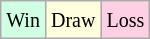<table class="wikitable">
<tr>
<td style="background:#d0ffe3;"><small>Win</small></td>
<td style="background:#ffd;"><small>Draw</small></td>
<td style="background:#ffd0e3;"><small>Loss</small></td>
</tr>
</table>
